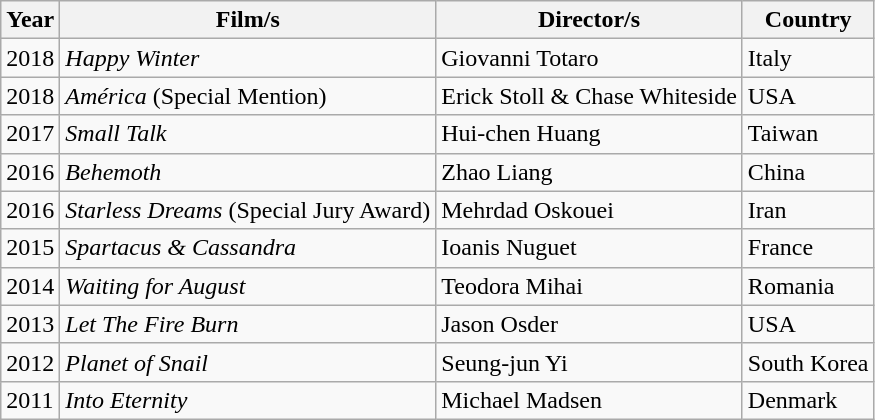<table class="wikitable">
<tr>
<th>Year</th>
<th>Film/s</th>
<th>Director/s</th>
<th>Country</th>
</tr>
<tr>
<td>2018</td>
<td><em>Happy Winter</em></td>
<td>Giovanni Totaro</td>
<td>Italy</td>
</tr>
<tr>
<td>2018</td>
<td><em>América</em> (Special Mention)</td>
<td>Erick Stoll & Chase Whiteside</td>
<td>USA</td>
</tr>
<tr>
<td>2017</td>
<td><em>Small Talk</em></td>
<td>Hui-chen Huang</td>
<td>Taiwan</td>
</tr>
<tr>
<td>2016</td>
<td><em>Behemoth</em></td>
<td>Zhao Liang</td>
<td>China</td>
</tr>
<tr>
<td>2016</td>
<td><em>Starless Dreams</em> (Special Jury Award)</td>
<td>Mehrdad Oskouei</td>
<td>Iran</td>
</tr>
<tr>
<td>2015</td>
<td><em>Spartacus & Cassandra</em></td>
<td>Ioanis Nuguet</td>
<td>France</td>
</tr>
<tr>
<td>2014</td>
<td><em>Waiting for August</em></td>
<td>Teodora Mihai</td>
<td>Romania</td>
</tr>
<tr>
<td>2013</td>
<td><em>Let The Fire Burn</em></td>
<td>Jason Osder</td>
<td>USA</td>
</tr>
<tr>
<td>2012</td>
<td><em>Planet of Snail</em></td>
<td>Seung-jun Yi</td>
<td>South Korea</td>
</tr>
<tr>
<td>2011</td>
<td><em>Into Eternity</em></td>
<td>Michael Madsen</td>
<td>Denmark</td>
</tr>
</table>
